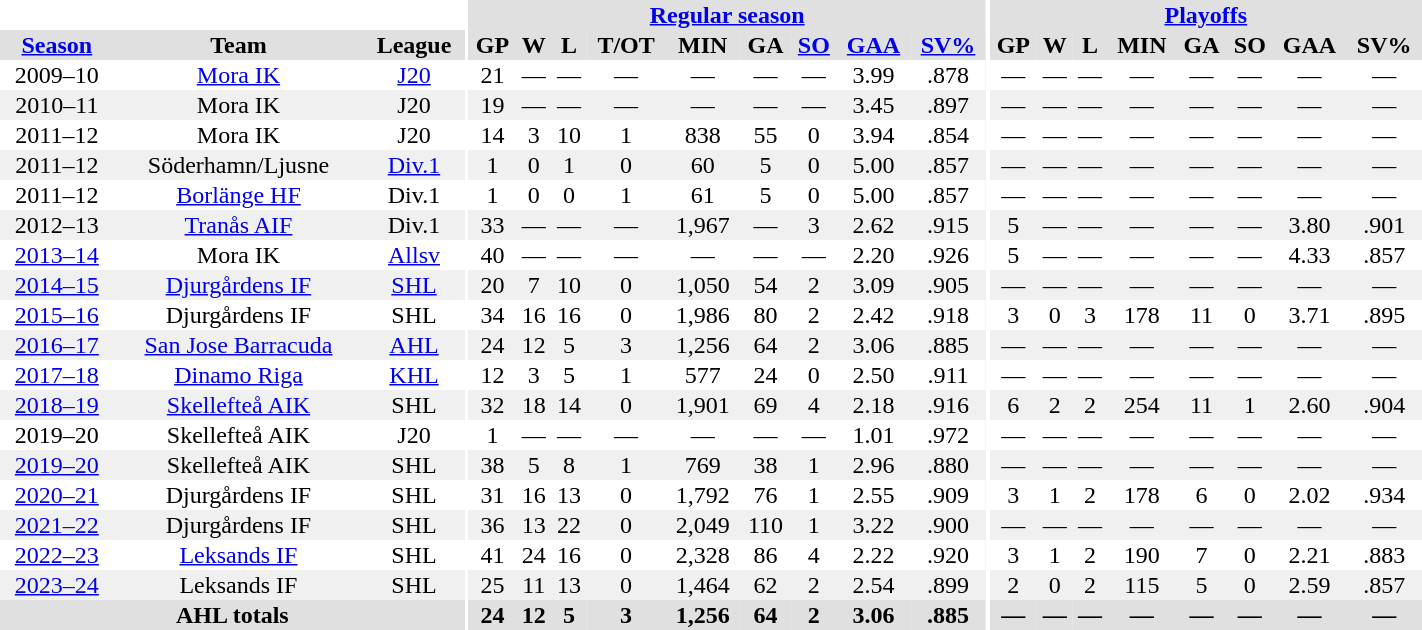<table border="0" cellpadding="1" cellspacing="0" style="text-align:center; width:75%;">
<tr bgcolor="#e0e0e0">
<th colspan="3" bgcolor="#ffffff"></th>
<th rowspan="99" bgcolor="#ffffff"></th>
<th colspan="9" bgcolor="#e0e0e0"><a href='#'>Regular season</a></th>
<th rowspan="99" bgcolor="#ffffff"></th>
<th colspan="8" bgcolor="#e0e0e0"><a href='#'>Playoffs</a></th>
</tr>
<tr bgcolor="#e0e0e0">
<th><a href='#'>Season</a></th>
<th>Team</th>
<th>League</th>
<th>GP</th>
<th>W</th>
<th>L</th>
<th>T/OT</th>
<th>MIN</th>
<th>GA</th>
<th><a href='#'>SO</a></th>
<th><a href='#'>GAA</a></th>
<th><a href='#'>SV%</a></th>
<th>GP</th>
<th>W</th>
<th>L</th>
<th>MIN</th>
<th>GA</th>
<th>SO</th>
<th>GAA</th>
<th>SV%</th>
</tr>
<tr>
<td>2009–10</td>
<td><a href='#'>Mora IK</a></td>
<td><a href='#'>J20</a></td>
<td>21</td>
<td>—</td>
<td>—</td>
<td>—</td>
<td>—</td>
<td>—</td>
<td>—</td>
<td>3.99</td>
<td>.878</td>
<td>—</td>
<td>—</td>
<td>—</td>
<td>—</td>
<td>—</td>
<td>—</td>
<td>—</td>
<td>—</td>
</tr>
<tr bgcolor="#f0f0f0">
<td>2010–11</td>
<td>Mora IK</td>
<td>J20</td>
<td>19</td>
<td>—</td>
<td>—</td>
<td>—</td>
<td>—</td>
<td>—</td>
<td>—</td>
<td>3.45</td>
<td>.897</td>
<td>—</td>
<td>—</td>
<td>—</td>
<td>—</td>
<td>—</td>
<td>—</td>
<td>—</td>
<td>—</td>
</tr>
<tr>
<td>2011–12</td>
<td>Mora IK</td>
<td>J20</td>
<td>14</td>
<td>3</td>
<td>10</td>
<td>1</td>
<td>838</td>
<td>55</td>
<td>0</td>
<td>3.94</td>
<td>.854</td>
<td>—</td>
<td>—</td>
<td>—</td>
<td>—</td>
<td>—</td>
<td>—</td>
<td>—</td>
<td>—</td>
</tr>
<tr bgcolor="#f0f0f0">
<td>2011–12</td>
<td>Söderhamn/Ljusne</td>
<td><a href='#'>Div.1</a></td>
<td>1</td>
<td>0</td>
<td>1</td>
<td>0</td>
<td>60</td>
<td>5</td>
<td>0</td>
<td>5.00</td>
<td>.857</td>
<td>—</td>
<td>—</td>
<td>—</td>
<td>—</td>
<td>—</td>
<td>—</td>
<td>—</td>
<td>—</td>
</tr>
<tr>
<td>2011–12</td>
<td><a href='#'>Borlänge HF</a></td>
<td>Div.1</td>
<td>1</td>
<td>0</td>
<td>0</td>
<td>1</td>
<td>61</td>
<td>5</td>
<td>0</td>
<td>5.00</td>
<td>.857</td>
<td>—</td>
<td>—</td>
<td>—</td>
<td>—</td>
<td>—</td>
<td>—</td>
<td>—</td>
<td>—</td>
</tr>
<tr bgcolor="#f0f0f0">
<td>2012–13</td>
<td><a href='#'>Tranås AIF</a></td>
<td>Div.1</td>
<td>33</td>
<td>—</td>
<td>—</td>
<td>—</td>
<td>1,967</td>
<td>—</td>
<td>3</td>
<td>2.62</td>
<td>.915</td>
<td>5</td>
<td>—</td>
<td>—</td>
<td>—</td>
<td>—</td>
<td>—</td>
<td>3.80</td>
<td>.901</td>
</tr>
<tr>
<td><a href='#'>2013–14</a></td>
<td>Mora IK</td>
<td><a href='#'>Allsv</a></td>
<td>40</td>
<td>—</td>
<td>—</td>
<td>—</td>
<td>—</td>
<td>—</td>
<td>—</td>
<td>2.20</td>
<td>.926</td>
<td>5</td>
<td>—</td>
<td>—</td>
<td>—</td>
<td>—</td>
<td>—</td>
<td>4.33</td>
<td>.857</td>
</tr>
<tr bgcolor="#f0f0f0">
<td><a href='#'>2014–15</a></td>
<td><a href='#'>Djurgårdens IF</a></td>
<td><a href='#'>SHL</a></td>
<td>20</td>
<td>7</td>
<td>10</td>
<td>0</td>
<td>1,050</td>
<td>54</td>
<td>2</td>
<td>3.09</td>
<td>.905</td>
<td>—</td>
<td>—</td>
<td>—</td>
<td>—</td>
<td>—</td>
<td>—</td>
<td>—</td>
<td>—</td>
</tr>
<tr>
<td><a href='#'>2015–16</a></td>
<td>Djurgårdens IF</td>
<td>SHL</td>
<td>34</td>
<td>16</td>
<td>16</td>
<td>0</td>
<td>1,986</td>
<td>80</td>
<td>2</td>
<td>2.42</td>
<td>.918</td>
<td>3</td>
<td>0</td>
<td>3</td>
<td>178</td>
<td>11</td>
<td>0</td>
<td>3.71</td>
<td>.895</td>
</tr>
<tr bgcolor="#f0f0f0">
<td><a href='#'>2016–17</a></td>
<td><a href='#'>San Jose Barracuda</a></td>
<td><a href='#'>AHL</a></td>
<td>24</td>
<td>12</td>
<td>5</td>
<td>3</td>
<td>1,256</td>
<td>64</td>
<td>2</td>
<td>3.06</td>
<td>.885</td>
<td>—</td>
<td>—</td>
<td>—</td>
<td>—</td>
<td>—</td>
<td>—</td>
<td>—</td>
<td>—</td>
</tr>
<tr>
<td><a href='#'>2017–18</a></td>
<td><a href='#'>Dinamo Riga</a></td>
<td><a href='#'>KHL</a></td>
<td>12</td>
<td>3</td>
<td>5</td>
<td>1</td>
<td>577</td>
<td>24</td>
<td>0</td>
<td>2.50</td>
<td>.911</td>
<td>—</td>
<td>—</td>
<td>—</td>
<td>—</td>
<td>—</td>
<td>—</td>
<td>—</td>
<td>—</td>
</tr>
<tr bgcolor="#f0f0f0">
<td><a href='#'>2018–19</a></td>
<td><a href='#'>Skellefteå AIK</a></td>
<td>SHL</td>
<td>32</td>
<td>18</td>
<td>14</td>
<td>0</td>
<td>1,901</td>
<td>69</td>
<td>4</td>
<td>2.18</td>
<td>.916</td>
<td>6</td>
<td>2</td>
<td>2</td>
<td>254</td>
<td>11</td>
<td>1</td>
<td>2.60</td>
<td>.904</td>
</tr>
<tr>
<td>2019–20</td>
<td>Skellefteå AIK</td>
<td>J20</td>
<td>1</td>
<td>—</td>
<td>—</td>
<td>—</td>
<td>—</td>
<td>—</td>
<td>—</td>
<td>1.01</td>
<td>.972</td>
<td>—</td>
<td>—</td>
<td>—</td>
<td>—</td>
<td>—</td>
<td>—</td>
<td>—</td>
<td>—</td>
</tr>
<tr bgcolor="#f0f0f0">
<td><a href='#'>2019–20</a></td>
<td>Skellefteå AIK</td>
<td>SHL</td>
<td>38</td>
<td>5</td>
<td>8</td>
<td>1</td>
<td>769</td>
<td>38</td>
<td>1</td>
<td>2.96</td>
<td>.880</td>
<td>—</td>
<td>—</td>
<td>—</td>
<td>—</td>
<td>—</td>
<td>—</td>
<td>—</td>
<td>—</td>
</tr>
<tr>
<td><a href='#'>2020–21</a></td>
<td>Djurgårdens IF</td>
<td>SHL</td>
<td>31</td>
<td>16</td>
<td>13</td>
<td>0</td>
<td>1,792</td>
<td>76</td>
<td>1</td>
<td>2.55</td>
<td>.909</td>
<td>3</td>
<td>1</td>
<td>2</td>
<td>178</td>
<td>6</td>
<td>0</td>
<td>2.02</td>
<td>.934</td>
</tr>
<tr bgcolor="#f0f0f0">
<td><a href='#'>2021–22</a></td>
<td>Djurgårdens IF</td>
<td>SHL</td>
<td>36</td>
<td>13</td>
<td>22</td>
<td>0</td>
<td>2,049</td>
<td>110</td>
<td>1</td>
<td>3.22</td>
<td>.900</td>
<td>—</td>
<td>—</td>
<td>—</td>
<td>—</td>
<td>—</td>
<td>—</td>
<td>—</td>
<td>—</td>
</tr>
<tr>
<td><a href='#'>2022–23</a></td>
<td><a href='#'>Leksands IF</a></td>
<td>SHL</td>
<td>41</td>
<td>24</td>
<td>16</td>
<td>0</td>
<td>2,328</td>
<td>86</td>
<td>4</td>
<td>2.22</td>
<td>.920</td>
<td>3</td>
<td>1</td>
<td>2</td>
<td>190</td>
<td>7</td>
<td>0</td>
<td>2.21</td>
<td>.883</td>
</tr>
<tr bgcolor="#f0f0f0">
<td><a href='#'>2023–24</a></td>
<td>Leksands IF</td>
<td>SHL</td>
<td>25</td>
<td>11</td>
<td>13</td>
<td>0</td>
<td>1,464</td>
<td>62</td>
<td>2</td>
<td>2.54</td>
<td>.899</td>
<td>2</td>
<td>0</td>
<td>2</td>
<td>115</td>
<td>5</td>
<td>0</td>
<td>2.59</td>
<td>.857</td>
</tr>
<tr bgcolor="#e0e0e0">
<th colspan="3">AHL totals</th>
<th>24</th>
<th>12</th>
<th>5</th>
<th>3</th>
<th>1,256</th>
<th>64</th>
<th>2</th>
<th>3.06</th>
<th>.885</th>
<th>—</th>
<th>—</th>
<th>—</th>
<th>—</th>
<th>—</th>
<th>—</th>
<th>—</th>
<th>—</th>
</tr>
</table>
